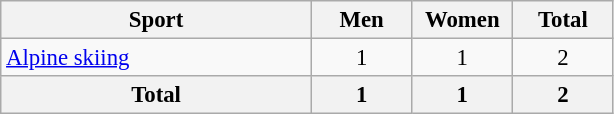<table class="wikitable" style="text-align:center; font-size: 95%">
<tr>
<th width=200>Sport</th>
<th width=60>Men</th>
<th width=60>Women</th>
<th width=60>Total</th>
</tr>
<tr>
<td align=left><a href='#'>Alpine skiing</a></td>
<td>1</td>
<td>1</td>
<td>2</td>
</tr>
<tr>
<th>Total</th>
<th>1</th>
<th>1</th>
<th>2</th>
</tr>
</table>
